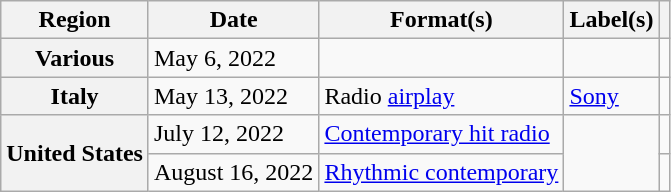<table class="wikitable plainrowheaders">
<tr>
<th scope="col">Region</th>
<th scope="col">Date</th>
<th scope="col">Format(s)</th>
<th scope="col">Label(s)</th>
<th scope="col"></th>
</tr>
<tr>
<th scope="row">Various</th>
<td>May 6, 2022</td>
<td></td>
<td></td>
<td align="center"></td>
</tr>
<tr>
<th scope="row">Italy</th>
<td>May 13, 2022</td>
<td>Radio <a href='#'>airplay</a></td>
<td><a href='#'>Sony</a></td>
<td align="center"></td>
</tr>
<tr>
<th scope="row" rowspan="2">United States</th>
<td>July 12, 2022</td>
<td><a href='#'>Contemporary hit radio</a></td>
<td rowspan="2"></td>
<td align="center"></td>
</tr>
<tr>
<td>August 16, 2022</td>
<td><a href='#'>Rhythmic contemporary</a></td>
<td align="center"></td>
</tr>
</table>
